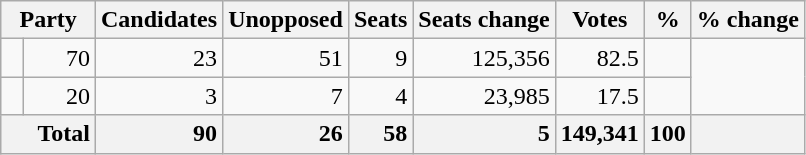<table class="wikitable sortable">
<tr>
<th colspan=2>Party</th>
<th>Candidates</th>
<th>Unopposed</th>
<th>Seats</th>
<th>Seats change</th>
<th>Votes</th>
<th>%</th>
<th>% change</th>
</tr>
<tr>
<td></td>
<td align=right>70</td>
<td align=right>23</td>
<td align=right>51</td>
<td align=right>9</td>
<td align=right>125,356</td>
<td align=right>82.5</td>
<td align=right></td>
</tr>
<tr>
<td></td>
<td align=right>20</td>
<td align=right>3</td>
<td align=right>7</td>
<td align=right>4</td>
<td align=right>23,985</td>
<td align=right>17.5</td>
<td align=right></td>
</tr>
<tr class="sortbottom" style="font-weight: bold; text-align: right; background: #f2f2f2;">
<th colspan="2" style="padding-left: 1.5em; text-align: left;">Total</th>
<td align=right>90</td>
<td align=right>26</td>
<td align=right>58</td>
<td align=right>5</td>
<td align=right>149,341</td>
<td align=right>100</td>
<td align=right></td>
</tr>
</table>
